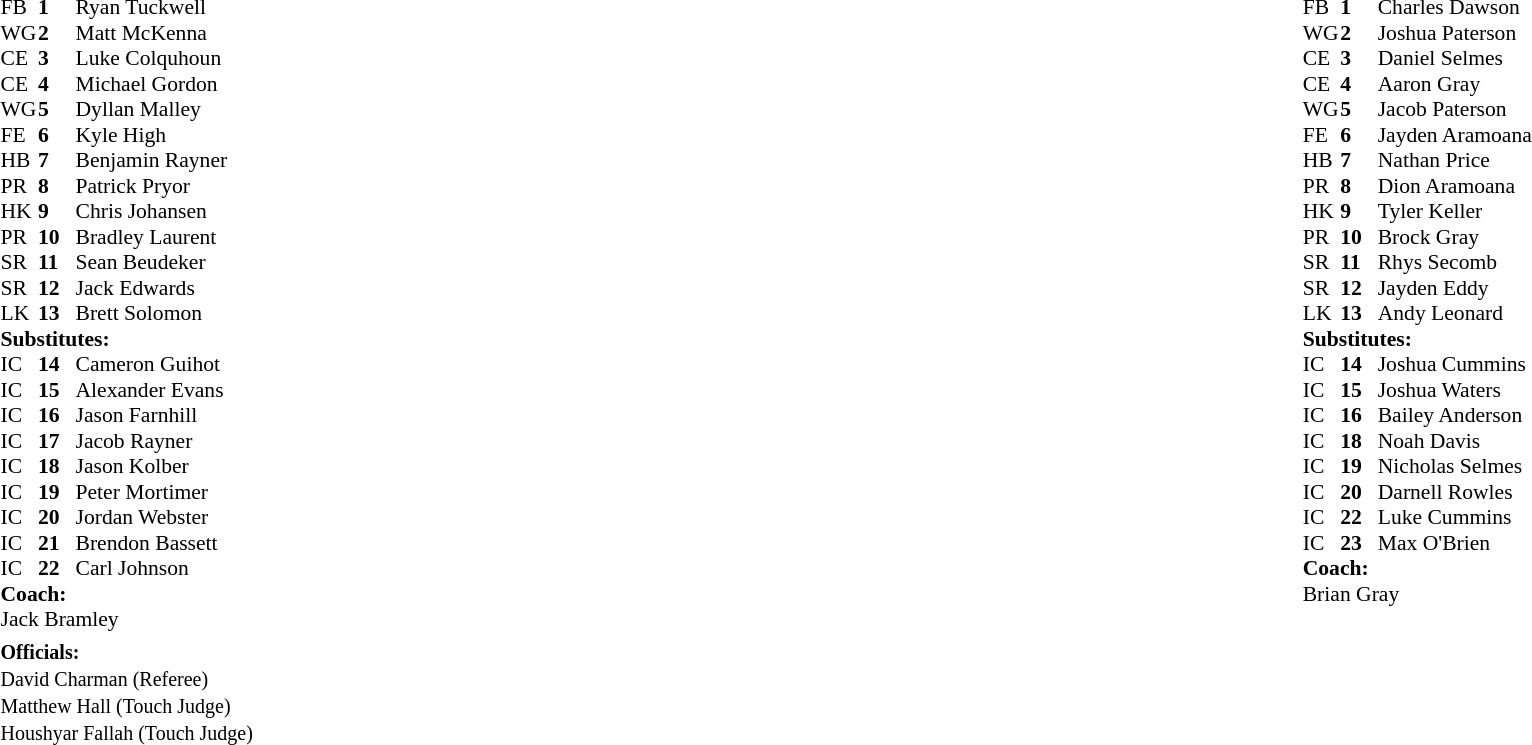<table class="mw-collapsible mw-collapsed" width="100%">
<tr>
<td valign="top" width="50%"><br><table cellspacing="0" cellpadding="0" style="font-size: 90%">
<tr>
<th width="25"></th>
<th width="25"></th>
</tr>
<tr>
<td>FB</td>
<td><strong>1</strong></td>
<td>Ryan Tuckwell</td>
</tr>
<tr>
<td>WG</td>
<td><strong>2</strong></td>
<td>Matt McKenna</td>
</tr>
<tr>
<td>CE</td>
<td><strong>3</strong></td>
<td>Luke Colquhoun</td>
</tr>
<tr>
<td>CE</td>
<td><strong>4</strong></td>
<td>Michael Gordon</td>
</tr>
<tr>
<td>WG</td>
<td><strong>5</strong></td>
<td>Dyllan Malley</td>
</tr>
<tr>
<td>FE</td>
<td><strong>6</strong></td>
<td>Kyle High</td>
</tr>
<tr>
<td>HB</td>
<td><strong>7</strong></td>
<td>Benjamin Rayner</td>
</tr>
<tr>
<td>PR</td>
<td><strong>8</strong></td>
<td>Patrick Pryor</td>
</tr>
<tr>
<td>HK</td>
<td><strong>9</strong></td>
<td>Chris Johansen</td>
</tr>
<tr>
<td>PR</td>
<td><strong>10</strong></td>
<td>Bradley Laurent</td>
</tr>
<tr>
<td>SR</td>
<td><strong>11</strong></td>
<td>Sean Beudeker</td>
</tr>
<tr>
<td>SR</td>
<td><strong>12</strong></td>
<td>Jack Edwards</td>
</tr>
<tr>
<td>LK</td>
<td><strong>13</strong></td>
<td>Brett Solomon</td>
</tr>
<tr>
<td colspan="3"><strong>Substitutes:</strong></td>
</tr>
<tr>
<td>IC</td>
<td><strong>14</strong></td>
<td>Cameron Guihot</td>
</tr>
<tr>
<td>IC</td>
<td><strong>15</strong></td>
<td>Alexander Evans</td>
</tr>
<tr>
<td>IC</td>
<td><strong>16</strong></td>
<td>Jason Farnhill</td>
</tr>
<tr>
<td>IC</td>
<td><strong>17</strong></td>
<td>Jacob Rayner</td>
</tr>
<tr>
<td>IC</td>
<td><strong>18</strong></td>
<td>Jason Kolber</td>
</tr>
<tr>
<td>IC</td>
<td><strong>19</strong></td>
<td>Peter Mortimer</td>
</tr>
<tr>
<td>IC</td>
<td><strong>20</strong></td>
<td>Jordan Webster</td>
</tr>
<tr>
<td>IC</td>
<td><strong>21</strong></td>
<td>Brendon Bassett</td>
</tr>
<tr>
<td>IC</td>
<td><strong>22</strong></td>
<td>Carl Johnson</td>
</tr>
<tr>
<td colspan="3"><strong>Coach:</strong></td>
</tr>
<tr>
<td colspan="4">Jack Bramley</td>
</tr>
</table>
</td>
<td valign="top" width="50%"><br><table cellspacing="0" cellpadding="0" align="center" style="font-size: 90%">
<tr>
<th width="25"></th>
<th width="25"></th>
</tr>
<tr>
<td>FB</td>
<td><strong>1</strong></td>
<td>Charles Dawson</td>
</tr>
<tr>
<td>WG</td>
<td><strong>2</strong></td>
<td>Joshua Paterson</td>
</tr>
<tr>
<td>CE</td>
<td><strong>3</strong></td>
<td>Daniel Selmes</td>
</tr>
<tr>
<td>CE</td>
<td><strong>4</strong></td>
<td>Aaron Gray</td>
</tr>
<tr>
<td>WG</td>
<td><strong>5</strong></td>
<td>Jacob Paterson</td>
</tr>
<tr>
<td>FE</td>
<td><strong>6</strong></td>
<td>Jayden Aramoana</td>
</tr>
<tr>
<td>HB</td>
<td><strong>7</strong></td>
<td>Nathan Price</td>
</tr>
<tr>
<td>PR</td>
<td><strong>8</strong></td>
<td>Dion Aramoana</td>
</tr>
<tr>
<td>HK</td>
<td><strong>9</strong></td>
<td>Tyler Keller</td>
</tr>
<tr>
<td>PR</td>
<td><strong>10</strong></td>
<td>Brock Gray</td>
</tr>
<tr>
<td>SR</td>
<td><strong>11</strong></td>
<td>Rhys Secomb</td>
</tr>
<tr>
<td>SR</td>
<td><strong>12</strong></td>
<td>Jayden Eddy</td>
</tr>
<tr>
<td>LK</td>
<td><strong>13</strong></td>
<td>Andy Leonard</td>
</tr>
<tr>
<td colspan="3"><strong>Substitutes:</strong></td>
</tr>
<tr>
<td>IC</td>
<td><strong>14</strong></td>
<td>Joshua Cummins</td>
</tr>
<tr>
<td>IC</td>
<td><strong>15</strong></td>
<td>Joshua Waters</td>
</tr>
<tr>
<td>IC</td>
<td><strong>16</strong></td>
<td>Bailey Anderson</td>
</tr>
<tr>
<td>IC</td>
<td><strong>18</strong></td>
<td>Noah Davis</td>
</tr>
<tr>
<td>IC</td>
<td><strong>19</strong></td>
<td>Nicholas Selmes</td>
</tr>
<tr>
<td>IC</td>
<td><strong>20</strong></td>
<td>Darnell Rowles</td>
</tr>
<tr>
<td>IC</td>
<td><strong>22</strong></td>
<td>Luke Cummins</td>
</tr>
<tr>
<td>IC</td>
<td><strong>23</strong></td>
<td>Max O'Brien</td>
</tr>
<tr>
<td colspan="3"><strong>Coach:</strong></td>
</tr>
<tr>
<td colspan="4">Brian Gray</td>
</tr>
</table>
</td>
</tr>
<tr>
<td><strong><small>Officials:</small></strong><br><small>David Charman (Referee)</small><br><small>Matthew Hall (Touch Judge)</small><br><small>Houshyar Fallah (Touch Judge)</small></td>
<td></td>
</tr>
</table>
